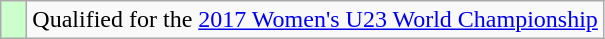<table class="wikitable" style="text-align: left;">
<tr>
<td width=10px bgcolor=#ccffcc></td>
<td>Qualified for the <a href='#'>2017 Women's U23 World Championship</a></td>
</tr>
</table>
